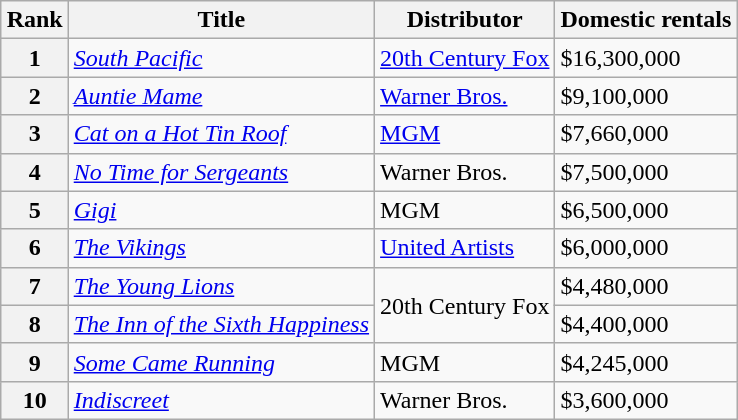<table class="wikitable sortable" style="margin:auto; margin:auto;">
<tr>
<th>Rank</th>
<th>Title</th>
<th>Distributor</th>
<th>Domestic rentals</th>
</tr>
<tr>
<th style="text-align:center;"><strong>1</strong></th>
<td><em><a href='#'>South Pacific</a></em></td>
<td><a href='#'>20th Century Fox</a></td>
<td>$16,300,000</td>
</tr>
<tr>
<th style="text-align:center;"><strong>2</strong></th>
<td><em><a href='#'>Auntie Mame</a></em></td>
<td><a href='#'>Warner Bros.</a></td>
<td>$9,100,000</td>
</tr>
<tr>
<th style="text-align:center;"><strong>3</strong></th>
<td><em><a href='#'>Cat on a Hot Tin Roof</a></em></td>
<td><a href='#'>MGM</a></td>
<td>$7,660,000</td>
</tr>
<tr>
<th style="text-align:center;"><strong>4</strong></th>
<td><em><a href='#'>No Time for Sergeants</a></em></td>
<td>Warner Bros.</td>
<td>$7,500,000</td>
</tr>
<tr>
<th style="text-align:center;"><strong>5</strong></th>
<td><em><a href='#'>Gigi</a></em></td>
<td>MGM</td>
<td>$6,500,000</td>
</tr>
<tr>
<th style="text-align:center;"><strong>6</strong></th>
<td><em><a href='#'>The Vikings</a></em></td>
<td><a href='#'>United Artists</a></td>
<td>$6,000,000</td>
</tr>
<tr>
<th style="text-align:center;"><strong>7</strong></th>
<td><em><a href='#'>The Young Lions</a></em></td>
<td rowspan="2">20th Century Fox</td>
<td>$4,480,000</td>
</tr>
<tr>
<th style="text-align:center;"><strong>8</strong></th>
<td><em><a href='#'>The Inn of the Sixth Happiness</a></em></td>
<td>$4,400,000</td>
</tr>
<tr>
<th style="text-align:center;"><strong>9</strong></th>
<td><em><a href='#'>Some Came Running</a></em></td>
<td>MGM</td>
<td>$4,245,000</td>
</tr>
<tr>
<th style="text-align:center;"><strong>10</strong></th>
<td><em><a href='#'>Indiscreet</a></em></td>
<td>Warner Bros.</td>
<td>$3,600,000</td>
</tr>
</table>
